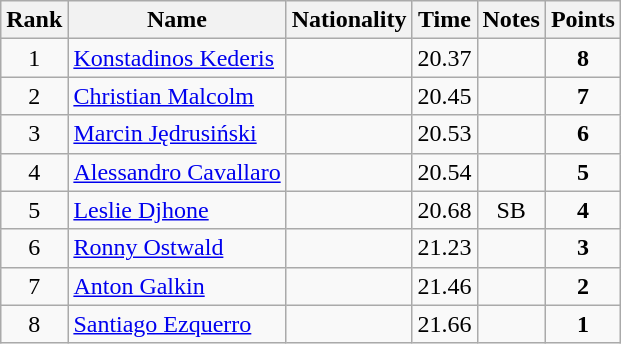<table class="wikitable sortable" style="text-align:center">
<tr>
<th>Rank</th>
<th>Name</th>
<th>Nationality</th>
<th>Time</th>
<th>Notes</th>
<th>Points</th>
</tr>
<tr>
<td>1</td>
<td align=left><a href='#'>Konstadinos Kederis</a></td>
<td align=left></td>
<td>20.37</td>
<td></td>
<td><strong>8</strong></td>
</tr>
<tr>
<td>2</td>
<td align=left><a href='#'>Christian Malcolm</a></td>
<td align=left></td>
<td>20.45</td>
<td></td>
<td><strong>7</strong></td>
</tr>
<tr>
<td>3</td>
<td align=left><a href='#'>Marcin Jędrusiński</a></td>
<td align=left></td>
<td>20.53</td>
<td></td>
<td><strong>6</strong></td>
</tr>
<tr>
<td>4</td>
<td align=left><a href='#'>Alessandro Cavallaro</a></td>
<td align=left></td>
<td>20.54</td>
<td></td>
<td><strong>5</strong></td>
</tr>
<tr>
<td>5</td>
<td align=left><a href='#'>Leslie Djhone</a></td>
<td align=left></td>
<td>20.68</td>
<td>SB</td>
<td><strong>4</strong></td>
</tr>
<tr>
<td>6</td>
<td align=left><a href='#'>Ronny Ostwald</a></td>
<td align=left></td>
<td>21.23</td>
<td></td>
<td><strong>3</strong></td>
</tr>
<tr>
<td>7</td>
<td align=left><a href='#'>Anton Galkin</a></td>
<td align=left></td>
<td>21.46</td>
<td></td>
<td><strong>2</strong></td>
</tr>
<tr>
<td>8</td>
<td align=left><a href='#'>Santiago Ezquerro</a></td>
<td align=left></td>
<td>21.66</td>
<td></td>
<td><strong>1</strong></td>
</tr>
</table>
